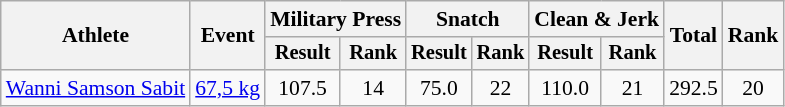<table class="wikitable" style="font-size:90%">
<tr>
<th rowspan="2">Athlete</th>
<th rowspan="2">Event</th>
<th colspan="2">Military Press</th>
<th colspan="2">Snatch</th>
<th colspan="2">Clean & Jerk</th>
<th rowspan="2">Total</th>
<th rowspan="2">Rank</th>
</tr>
<tr style="font-size:95%">
<th>Result</th>
<th>Rank</th>
<th>Result</th>
<th>Rank</th>
<th>Result</th>
<th>Rank</th>
</tr>
<tr align=center>
<td align=left><a href='#'>Wanni Samson Sabit</a></td>
<td align=left><a href='#'>67,5 kg</a></td>
<td>107.5</td>
<td>14</td>
<td>75.0</td>
<td>22</td>
<td>110.0</td>
<td>21</td>
<td>292.5</td>
<td>20</td>
</tr>
</table>
